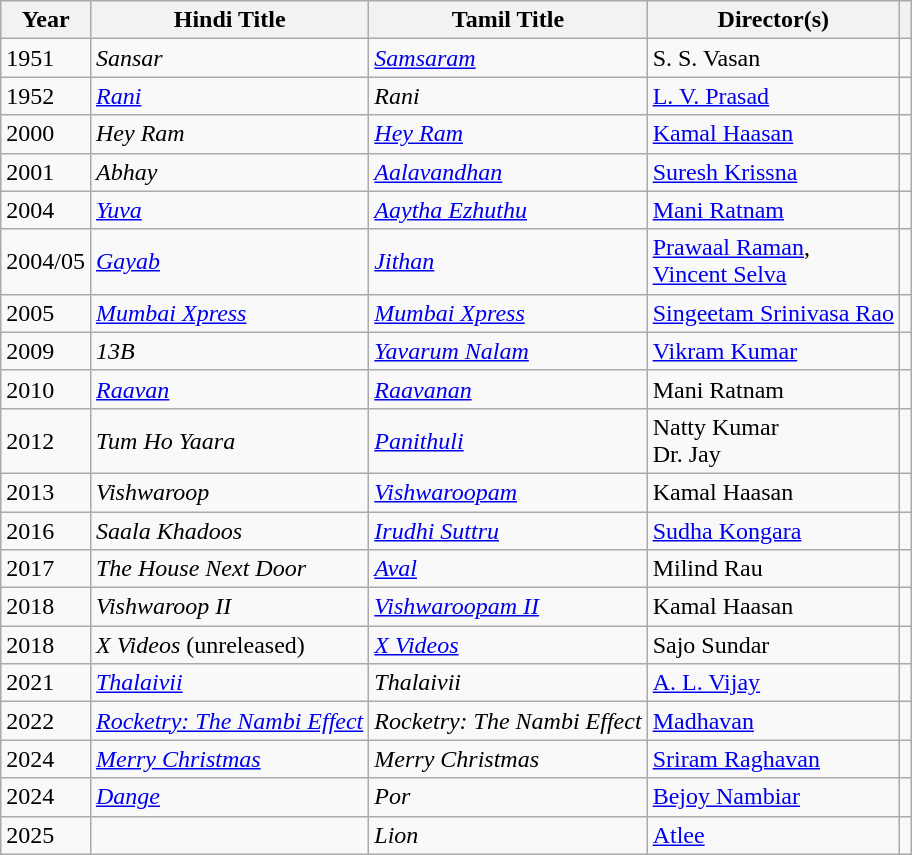<table class="wikitable sortable">
<tr>
<th>Year</th>
<th>Hindi Title</th>
<th>Tamil Title</th>
<th>Director(s)</th>
<th class="unsortable"></th>
</tr>
<tr>
<td>1951</td>
<td><em>Sansar</em></td>
<td><em><a href='#'>Samsaram</a></em></td>
<td>S. S. Vasan</td>
<td></td>
</tr>
<tr>
<td>1952</td>
<td><em><a href='#'>Rani</a></em></td>
<td><em>Rani</em></td>
<td><a href='#'>L. V. Prasad</a></td>
<td></td>
</tr>
<tr>
<td>2000</td>
<td><em>Hey Ram</em></td>
<td><em><a href='#'>Hey Ram</a></em></td>
<td><a href='#'>Kamal Haasan</a></td>
<td></td>
</tr>
<tr>
<td>2001</td>
<td><em>Abhay</em></td>
<td><em><a href='#'>Aalavandhan</a></em></td>
<td><a href='#'>Suresh Krissna</a></td>
<td></td>
</tr>
<tr>
<td>2004</td>
<td><em><a href='#'>Yuva</a></em></td>
<td><em><a href='#'>Aaytha Ezhuthu</a></em></td>
<td><a href='#'>Mani Ratnam</a></td>
<td></td>
</tr>
<tr>
<td>2004/05</td>
<td><em><a href='#'>Gayab</a></em></td>
<td><em><a href='#'>Jithan</a></em></td>
<td><a href='#'>Prawaal Raman</a>,<br><a href='#'>Vincent Selva</a></td>
<td></td>
</tr>
<tr>
<td>2005</td>
<td><em><a href='#'>Mumbai Xpress</a></em></td>
<td><em><a href='#'>Mumbai Xpress</a></em></td>
<td><a href='#'>Singeetam Srinivasa Rao</a></td>
<td></td>
</tr>
<tr>
<td>2009</td>
<td><em>13B</em></td>
<td><em><a href='#'>Yavarum Nalam</a></em></td>
<td><a href='#'>Vikram Kumar</a></td>
<td></td>
</tr>
<tr>
<td>2010</td>
<td><em><a href='#'>Raavan</a></em></td>
<td><em><a href='#'>Raavanan</a></em></td>
<td>Mani Ratnam</td>
<td></td>
</tr>
<tr>
<td>2012</td>
<td><em>Tum Ho Yaara</em></td>
<td><em><a href='#'>Panithuli</a></em></td>
<td>Natty Kumar<br>Dr. Jay</td>
<td></td>
</tr>
<tr>
<td>2013</td>
<td><em>Vishwaroop</em></td>
<td><em><a href='#'>Vishwaroopam</a></em></td>
<td>Kamal Haasan</td>
<td></td>
</tr>
<tr>
<td>2016</td>
<td><em>Saala Khadoos</em></td>
<td><em><a href='#'>Irudhi Suttru</a></em></td>
<td><a href='#'>Sudha Kongara</a></td>
<td></td>
</tr>
<tr>
<td>2017</td>
<td><em>The House Next Door</em></td>
<td><em><a href='#'>Aval</a></em></td>
<td>Milind Rau</td>
<td style="text-align:center;"></td>
</tr>
<tr>
<td>2018</td>
<td><em>Vishwaroop II</em></td>
<td><em><a href='#'>Vishwaroopam II</a></em></td>
<td>Kamal Haasan</td>
<td></td>
</tr>
<tr>
<td>2018</td>
<td><em>X Videos</em> (unreleased)</td>
<td><em><a href='#'>X Videos</a></em></td>
<td>Sajo Sundar</td>
<td></td>
</tr>
<tr>
<td>2021</td>
<td><em><a href='#'>Thalaivii</a></em></td>
<td><em>Thalaivii</em></td>
<td><a href='#'>A. L. Vijay</a></td>
<td></td>
</tr>
<tr>
<td>2022</td>
<td><em><a href='#'>Rocketry: The Nambi Effect</a></em></td>
<td><em>Rocketry: The Nambi Effect</em></td>
<td><a href='#'>Madhavan</a></td>
<td></td>
</tr>
<tr>
<td>2024</td>
<td><em><a href='#'>Merry Christmas</a></em></td>
<td><em>Merry Christmas</em></td>
<td><a href='#'>Sriram Raghavan</a></td>
<td></td>
</tr>
<tr>
<td>2024</td>
<td><em><a href='#'>Dange</a></em></td>
<td><em>Por</em></td>
<td><a href='#'>Bejoy Nambiar</a></td>
<td></td>
</tr>
<tr>
<td>2025</td>
<td></td>
<td><em>Lion</em></td>
<td><a href='#'>Atlee</a></td>
<td></td>
</tr>
</table>
